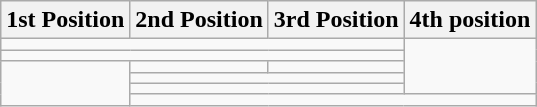<table class="wikitable" style="text-align:center">
<tr>
<th>1st Position</th>
<th>2nd Position</th>
<th>3rd Position</th>
<th>4th position</th>
</tr>
<tr>
<td colspan="3"></td>
<td rowspan="5"></td>
</tr>
<tr>
<td colspan="3"></td>
</tr>
<tr>
<td rowspan="4"></td>
<td></td>
<td></td>
</tr>
<tr>
<td colspan="2"></td>
</tr>
<tr>
<td colspan="2"></td>
</tr>
<tr>
<td colspan="3"></td>
</tr>
</table>
